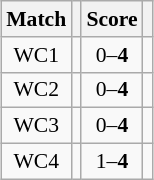<table class="wikitable" style="font-size: 90%; margin: 1em auto 1em auto;">
<tr>
<th>Match</th>
<th></th>
<th>Score</th>
<th></th>
</tr>
<tr>
<td align="center">WC1</td>
<td></td>
<td align="center">0–<strong>4</strong></td>
<td><strong></strong></td>
</tr>
<tr>
<td align="center">WC2</td>
<td></td>
<td align="center">0–<strong>4</strong></td>
<td><strong></strong></td>
</tr>
<tr>
<td align="center">WC3</td>
<td></td>
<td align="center">0–<strong>4</strong></td>
<td><strong></strong></td>
</tr>
<tr>
<td align="center">WC4</td>
<td></td>
<td align="center">1–<strong>4</strong></td>
<td><strong></strong></td>
</tr>
</table>
